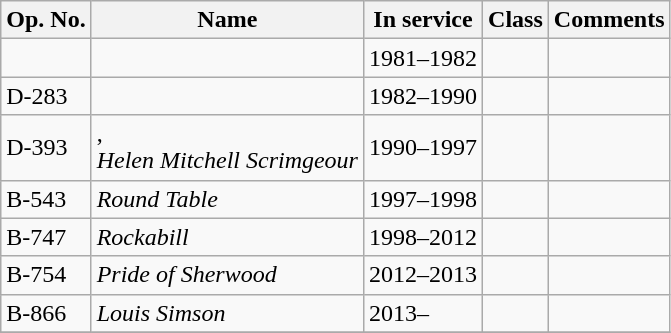<table class="wikitable">
<tr>
<th>Op. No.</th>
<th>Name</th>
<th>In service</th>
<th>Class</th>
<th>Comments</th>
</tr>
<tr>
<td></td>
<td></td>
<td>1981–1982</td>
<td></td>
<td></td>
</tr>
<tr>
<td>D-283</td>
<td></td>
<td>1982–1990</td>
<td></td>
<td></td>
</tr>
<tr>
<td>D-393</td>
<td>,<br><em>Helen Mitchell Scrimgeour</em></td>
<td>1990–1997</td>
<td></td>
<td></td>
</tr>
<tr>
<td>B-543</td>
<td><em>Round Table</em></td>
<td>1997–1998</td>
<td></td>
<td></td>
</tr>
<tr>
<td>B-747</td>
<td><em>Rockabill</em></td>
<td>1998–2012</td>
<td></td>
<td></td>
</tr>
<tr>
<td>B-754</td>
<td><em>Pride of Sherwood</em></td>
<td>2012–2013</td>
<td></td>
<td></td>
</tr>
<tr>
<td>B-866</td>
<td><em>Louis Simson</em></td>
<td>2013–</td>
<td></td>
<td></td>
</tr>
<tr>
</tr>
</table>
